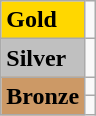<table class="wikitable">
<tr>
<td bgcolor="gold"><strong>Gold</strong></td>
<td></td>
</tr>
<tr>
<td bgcolor="silver"><strong>Silver</strong></td>
<td></td>
</tr>
<tr>
<td rowspan="2" bgcolor="#cc9966"><strong>Bronze</strong></td>
<td></td>
</tr>
<tr>
<td></td>
</tr>
</table>
